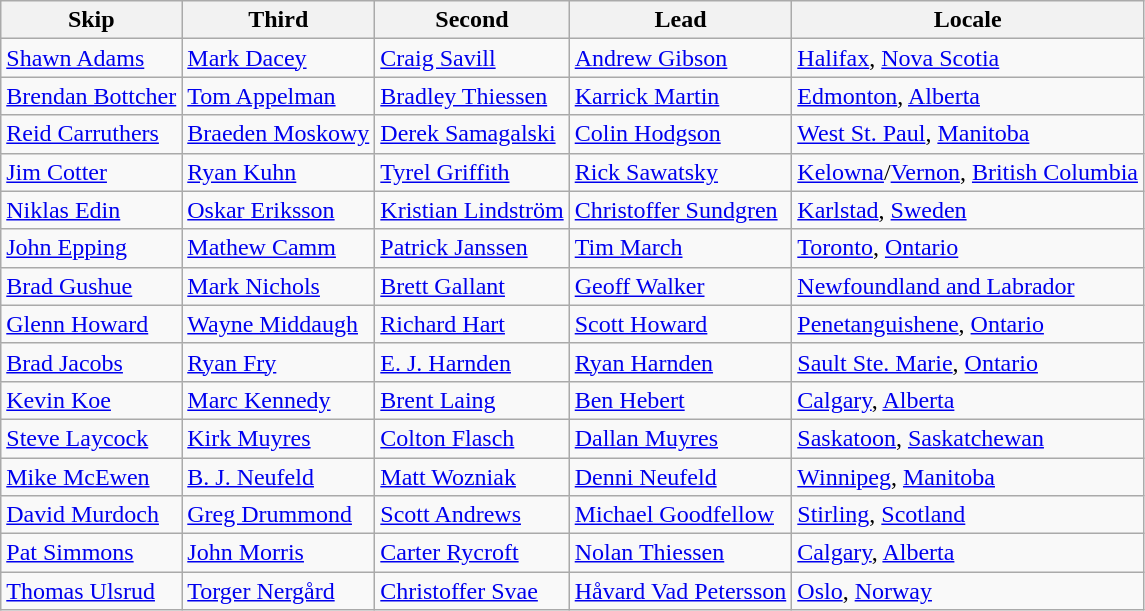<table class=wikitable>
<tr>
<th>Skip</th>
<th>Third</th>
<th>Second</th>
<th>Lead</th>
<th>Locale</th>
</tr>
<tr>
<td><a href='#'>Shawn Adams</a></td>
<td><a href='#'>Mark Dacey</a></td>
<td><a href='#'>Craig Savill</a></td>
<td><a href='#'>Andrew Gibson</a></td>
<td> <a href='#'>Halifax</a>, <a href='#'>Nova Scotia</a></td>
</tr>
<tr>
<td><a href='#'>Brendan Bottcher</a></td>
<td><a href='#'>Tom Appelman</a></td>
<td><a href='#'>Bradley Thiessen</a></td>
<td><a href='#'>Karrick Martin</a></td>
<td> <a href='#'>Edmonton</a>, <a href='#'>Alberta</a></td>
</tr>
<tr>
<td><a href='#'>Reid Carruthers</a></td>
<td><a href='#'>Braeden Moskowy</a></td>
<td><a href='#'>Derek Samagalski</a></td>
<td><a href='#'>Colin Hodgson</a></td>
<td> <a href='#'>West St. Paul</a>, <a href='#'>Manitoba</a></td>
</tr>
<tr>
<td><a href='#'>Jim Cotter</a></td>
<td><a href='#'>Ryan Kuhn</a></td>
<td><a href='#'>Tyrel Griffith</a></td>
<td><a href='#'>Rick Sawatsky</a></td>
<td> <a href='#'>Kelowna</a>/<a href='#'>Vernon</a>, <a href='#'>British Columbia</a></td>
</tr>
<tr>
<td><a href='#'>Niklas Edin</a></td>
<td><a href='#'>Oskar Eriksson</a></td>
<td><a href='#'>Kristian Lindström</a></td>
<td><a href='#'>Christoffer Sundgren</a></td>
<td> <a href='#'>Karlstad</a>, <a href='#'>Sweden</a></td>
</tr>
<tr>
<td><a href='#'>John Epping</a></td>
<td><a href='#'>Mathew Camm</a></td>
<td><a href='#'>Patrick Janssen</a></td>
<td><a href='#'>Tim March</a></td>
<td> <a href='#'>Toronto</a>, <a href='#'>Ontario</a></td>
</tr>
<tr>
<td><a href='#'>Brad Gushue</a></td>
<td><a href='#'>Mark Nichols</a></td>
<td><a href='#'>Brett Gallant</a></td>
<td><a href='#'>Geoff Walker</a></td>
<td> <a href='#'>Newfoundland and Labrador</a></td>
</tr>
<tr>
<td><a href='#'>Glenn Howard</a></td>
<td><a href='#'>Wayne Middaugh</a></td>
<td><a href='#'>Richard Hart</a></td>
<td><a href='#'>Scott Howard</a></td>
<td> <a href='#'>Penetanguishene</a>, <a href='#'>Ontario</a></td>
</tr>
<tr>
<td><a href='#'>Brad Jacobs</a></td>
<td><a href='#'>Ryan Fry</a></td>
<td><a href='#'>E. J. Harnden</a></td>
<td><a href='#'>Ryan Harnden</a></td>
<td> <a href='#'>Sault Ste. Marie</a>, <a href='#'>Ontario</a></td>
</tr>
<tr>
<td><a href='#'>Kevin Koe</a></td>
<td><a href='#'>Marc Kennedy</a></td>
<td><a href='#'>Brent Laing</a></td>
<td><a href='#'>Ben Hebert</a></td>
<td> <a href='#'>Calgary</a>, <a href='#'>Alberta</a></td>
</tr>
<tr>
<td><a href='#'>Steve Laycock</a></td>
<td><a href='#'>Kirk Muyres</a></td>
<td><a href='#'>Colton Flasch</a></td>
<td><a href='#'>Dallan Muyres</a></td>
<td> <a href='#'>Saskatoon</a>, <a href='#'>Saskatchewan</a></td>
</tr>
<tr>
<td><a href='#'>Mike McEwen</a></td>
<td><a href='#'>B. J. Neufeld</a></td>
<td><a href='#'>Matt Wozniak</a></td>
<td><a href='#'>Denni Neufeld</a></td>
<td> <a href='#'>Winnipeg</a>, <a href='#'>Manitoba</a></td>
</tr>
<tr>
<td><a href='#'>David Murdoch</a></td>
<td><a href='#'>Greg Drummond</a></td>
<td><a href='#'>Scott Andrews</a></td>
<td><a href='#'>Michael Goodfellow</a></td>
<td> <a href='#'>Stirling</a>, <a href='#'>Scotland</a></td>
</tr>
<tr>
<td><a href='#'>Pat Simmons</a></td>
<td><a href='#'>John Morris</a></td>
<td><a href='#'>Carter Rycroft</a></td>
<td><a href='#'>Nolan Thiessen</a></td>
<td> <a href='#'>Calgary</a>, <a href='#'>Alberta</a></td>
</tr>
<tr>
<td><a href='#'>Thomas Ulsrud</a></td>
<td><a href='#'>Torger Nergård</a></td>
<td><a href='#'>Christoffer Svae</a></td>
<td><a href='#'>Håvard Vad Petersson</a></td>
<td> <a href='#'>Oslo</a>, <a href='#'>Norway</a></td>
</tr>
</table>
